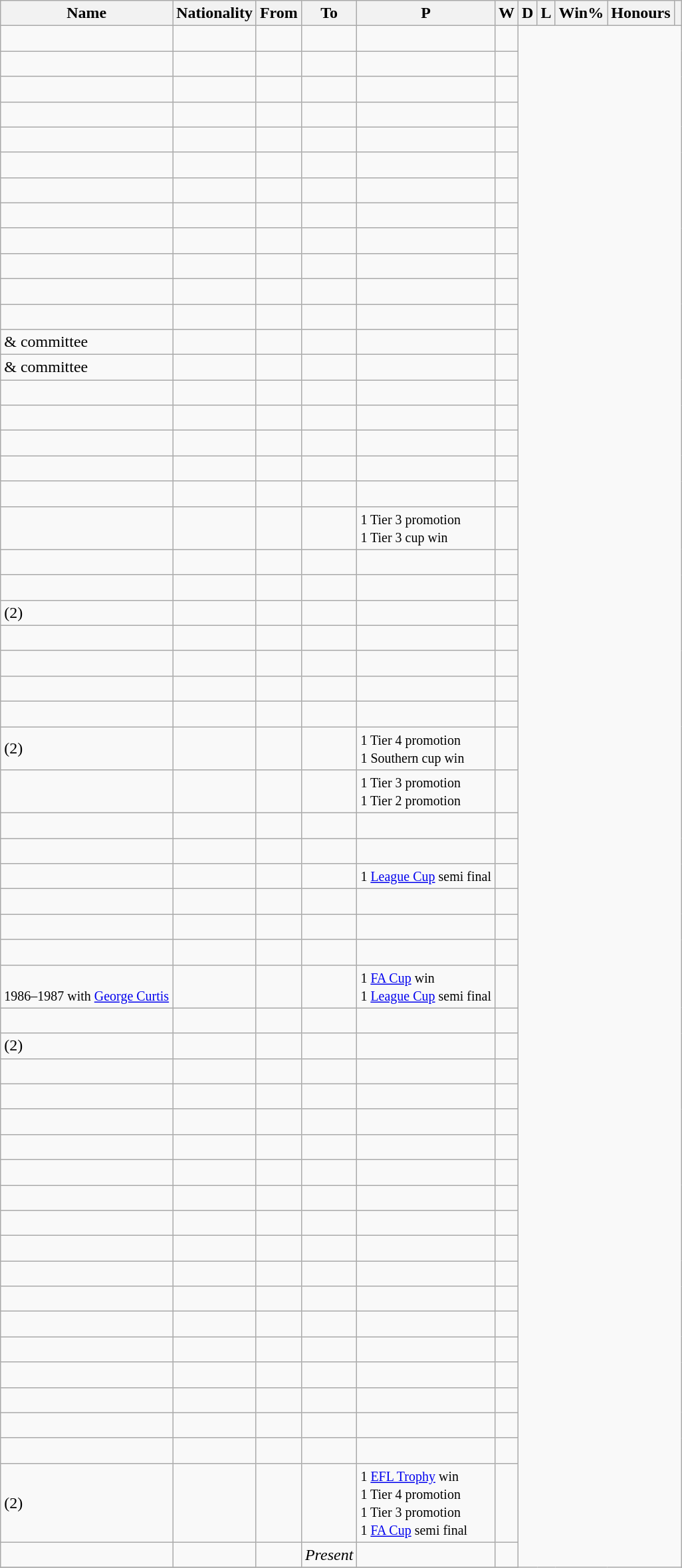<table class="wikitable sortable">
<tr>
<th>Name</th>
<th>Nationality</th>
<th>From</th>
<th class="unsortable">To</th>
<th>P</th>
<th>W</th>
<th>D</th>
<th>L</th>
<th>Win%</th>
<th class="unsortable">Honours</th>
<th scope="col" class="unsortable"></th>
</tr>
<tr>
<td></td>
<td></td>
<td></td>
<td><br></td>
<td></td>
<td></td>
</tr>
<tr>
<td></td>
<td></td>
<td></td>
<td><br></td>
<td></td>
<td></td>
</tr>
<tr>
<td></td>
<td></td>
<td></td>
<td><br></td>
<td></td>
<td></td>
</tr>
<tr>
<td></td>
<td></td>
<td></td>
<td><br></td>
<td></td>
<td></td>
</tr>
<tr>
<td></td>
<td></td>
<td></td>
<td><br></td>
<td></td>
<td></td>
</tr>
<tr>
<td></td>
<td></td>
<td></td>
<td><br></td>
<td></td>
<td></td>
</tr>
<tr>
<td></td>
<td></td>
<td></td>
<td><br></td>
<td></td>
<td></td>
</tr>
<tr>
<td></td>
<td></td>
<td></td>
<td><br></td>
<td></td>
<td></td>
</tr>
<tr>
<td></td>
<td></td>
<td></td>
<td><br></td>
<td></td>
<td></td>
</tr>
<tr>
<td></td>
<td></td>
<td></td>
<td><br></td>
<td></td>
<td></td>
</tr>
<tr>
<td></td>
<td></td>
<td></td>
<td><br></td>
<td></td>
<td></td>
</tr>
<tr>
<td></td>
<td></td>
<td></td>
<td><br></td>
<td></td>
<td></td>
</tr>
<tr>
<td> & committee</td>
<td></td>
<td></td>
<td><br></td>
<td></td>
<td></td>
</tr>
<tr>
<td> & committee</td>
<td></td>
<td></td>
<td><br></td>
<td></td>
<td></td>
</tr>
<tr>
<td></td>
<td></td>
<td></td>
<td><br></td>
<td></td>
<td></td>
</tr>
<tr>
<td></td>
<td></td>
<td></td>
<td><br></td>
<td></td>
<td></td>
</tr>
<tr>
<td></td>
<td></td>
<td></td>
<td><br></td>
<td></td>
<td></td>
</tr>
<tr>
<td></td>
<td></td>
<td></td>
<td><br></td>
<td></td>
<td></td>
</tr>
<tr>
<td></td>
<td></td>
<td></td>
<td><br></td>
<td></td>
<td></td>
</tr>
<tr>
<td></td>
<td></td>
<td></td>
<td><br></td>
<td><small>1 Tier 3 promotion<br>1 Tier 3 cup win</small></td>
<td></td>
</tr>
<tr>
<td></td>
<td></td>
<td></td>
<td><br></td>
<td></td>
<td></td>
</tr>
<tr>
<td></td>
<td></td>
<td></td>
<td><br></td>
<td></td>
<td></td>
</tr>
<tr>
<td> (2)</td>
<td></td>
<td></td>
<td><br></td>
<td></td>
<td></td>
</tr>
<tr>
<td></td>
<td></td>
<td></td>
<td><br></td>
<td></td>
<td></td>
</tr>
<tr>
<td></td>
<td></td>
<td></td>
<td><br></td>
<td></td>
<td></td>
</tr>
<tr>
<td></td>
<td></td>
<td></td>
<td><br></td>
<td></td>
<td></td>
</tr>
<tr>
<td></td>
<td></td>
<td></td>
<td><br></td>
<td></td>
<td></td>
</tr>
<tr>
<td> (2)</td>
<td></td>
<td></td>
<td><br></td>
<td><small>1 Tier 4 promotion<br>1 Southern cup win</small></td>
<td></td>
</tr>
<tr>
<td></td>
<td></td>
<td></td>
<td><br></td>
<td><small>1 Tier 3 promotion<br>1 Tier 2 promotion</small></td>
<td></td>
</tr>
<tr>
<td></td>
<td></td>
<td></td>
<td><br></td>
<td></td>
<td></td>
</tr>
<tr>
<td></td>
<td></td>
<td></td>
<td><br></td>
<td></td>
<td></td>
</tr>
<tr>
<td></td>
<td></td>
<td></td>
<td><br></td>
<td><small>1 <a href='#'>League Cup</a> semi final</small></td>
<td></td>
</tr>
<tr>
<td></td>
<td></td>
<td></td>
<td><br></td>
<td></td>
<td></td>
</tr>
<tr>
<td></td>
<td></td>
<td></td>
<td><br></td>
<td></td>
<td></td>
</tr>
<tr>
<td></td>
<td></td>
<td></td>
<td><br></td>
<td></td>
<td></td>
</tr>
<tr>
<td><br><small>1986–1987 with <a href='#'>George Curtis</a></small></td>
<td></td>
<td></td>
<td><br></td>
<td><small>1 <a href='#'>FA Cup</a> win</small><br><small>1 <a href='#'>League Cup</a> semi final</small></td>
<td></td>
</tr>
<tr>
<td></td>
<td></td>
<td></td>
<td><br></td>
<td></td>
<td></td>
</tr>
<tr>
<td> (2)</td>
<td></td>
<td></td>
<td><br></td>
<td></td>
<td></td>
</tr>
<tr>
<td></td>
<td></td>
<td></td>
<td><br></td>
<td></td>
<td></td>
</tr>
<tr>
<td></td>
<td></td>
<td></td>
<td><br></td>
<td></td>
<td></td>
</tr>
<tr>
<td></td>
<td></td>
<td></td>
<td><br></td>
<td></td>
<td></td>
</tr>
<tr>
<td></td>
<td></td>
<td></td>
<td><br></td>
<td></td>
<td></td>
</tr>
<tr>
<td></td>
<td></td>
<td></td>
<td><br></td>
<td></td>
<td></td>
</tr>
<tr>
<td></td>
<td></td>
<td></td>
<td><br></td>
<td></td>
<td></td>
</tr>
<tr>
<td></td>
<td></td>
<td></td>
<td><br></td>
<td></td>
<td></td>
</tr>
<tr>
<td></td>
<td></td>
<td></td>
<td><br></td>
<td></td>
<td></td>
</tr>
<tr>
<td></td>
<td></td>
<td></td>
<td><br></td>
<td></td>
<td></td>
</tr>
<tr>
<td></td>
<td></td>
<td></td>
<td><br></td>
<td></td>
<td></td>
</tr>
<tr>
<td></td>
<td></td>
<td></td>
<td><br></td>
<td></td>
<td></td>
</tr>
<tr>
<td></td>
<td></td>
<td></td>
<td><br></td>
<td></td>
<td></td>
</tr>
<tr>
<td></td>
<td></td>
<td></td>
<td><br></td>
<td></td>
<td></td>
</tr>
<tr>
<td></td>
<td></td>
<td></td>
<td><br></td>
<td></td>
<td></td>
</tr>
<tr>
<td></td>
<td></td>
<td></td>
<td><br></td>
<td></td>
<td></td>
</tr>
<tr>
<td></td>
<td></td>
<td></td>
<td><br></td>
<td></td>
<td></td>
</tr>
<tr>
<td> (2)</td>
<td></td>
<td></td>
<td><br></td>
<td><small>1 <a href='#'>EFL Trophy</a> win<br>1 Tier 4 promotion<br>1 Tier 3 promotion</small><br><small>1 <a href='#'>FA Cup</a> semi final</small></td>
<td></td>
</tr>
<tr>
<td></td>
<td></td>
<td></td>
<td align="center"><em>Present</em><br></td>
<td></td>
<td></td>
</tr>
<tr>
</tr>
</table>
